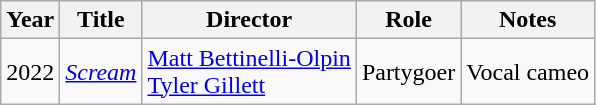<table class="wikitable">
<tr>
<th>Year</th>
<th>Title</th>
<th>Director</th>
<th>Role</th>
<th>Notes</th>
</tr>
<tr>
<td>2022</td>
<td><em><a href='#'>Scream</a></em></td>
<td><a href='#'>Matt Bettinelli-Olpin</a><br><a href='#'>Tyler Gillett</a></td>
<td>Partygoer</td>
<td>Vocal cameo</td>
</tr>
</table>
